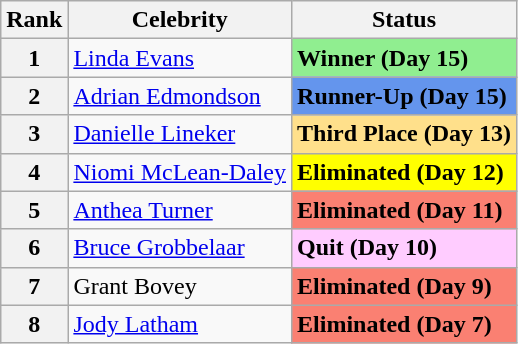<table class="wikitable">
<tr>
<th>Rank</th>
<th>Celebrity</th>
<th>Status</th>
</tr>
<tr>
<th>1</th>
<td><a href='#'>Linda Evans</a></td>
<td style="background:lightgreen;"><strong>Winner  (Day 15)</strong></td>
</tr>
<tr>
<th>2</th>
<td><a href='#'>Adrian Edmondson</a></td>
<td style="background:cornflowerblue;"><strong>Runner-Up  (Day 15)</strong></td>
</tr>
<tr>
<th>3</th>
<td><a href='#'>Danielle Lineker</a></td>
<td style="background:#ffe08b;"><strong>Third Place  (Day 13)</strong></td>
</tr>
<tr>
<th>4</th>
<td><a href='#'>Niomi McLean-Daley</a></td>
<td style="background:yellow;"><strong>Eliminated (Day 12)</strong></td>
</tr>
<tr>
<th>5</th>
<td><a href='#'>Anthea Turner</a></td>
<td style="background:salmon;"><strong>Eliminated (Day 11)</strong></td>
</tr>
<tr>
<th>6</th>
<td><a href='#'>Bruce Grobbelaar</a></td>
<td style="background:#fcf;"><strong>Quit (Day 10)</strong></td>
</tr>
<tr>
<th>7</th>
<td>Grant Bovey</td>
<td style="background:salmon;"><strong>Eliminated (Day 9)</strong></td>
</tr>
<tr>
<th>8</th>
<td><a href='#'>Jody Latham</a></td>
<td style="background:salmon;"><strong>Eliminated (Day 7)</strong></td>
</tr>
</table>
